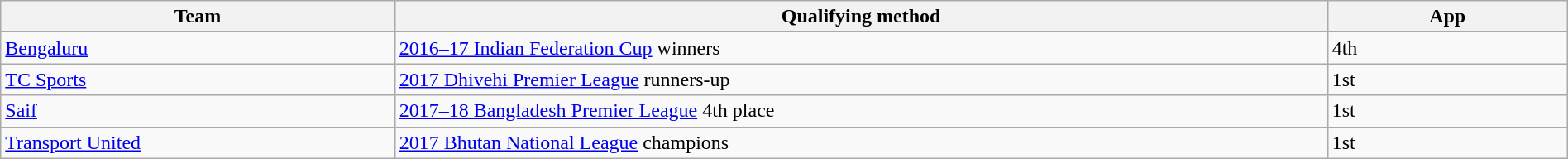<table class="wikitable" style="table-layout:fixed;width:100%;">
<tr>
<th width=25%>Team</th>
<th width=60%>Qualifying method</th>
<th width=15%>App </th>
</tr>
<tr>
<td> <a href='#'>Bengaluru</a></td>
<td><a href='#'>2016–17 Indian Federation Cup</a> winners</td>
<td>4th </td>
</tr>
<tr>
<td> <a href='#'>TC Sports</a></td>
<td><a href='#'>2017 Dhivehi Premier League</a> runners-up</td>
<td>1st</td>
</tr>
<tr>
<td> <a href='#'>Saif</a></td>
<td><a href='#'>2017–18 Bangladesh Premier League</a> 4th place</td>
<td>1st</td>
</tr>
<tr>
<td> <a href='#'>Transport United</a></td>
<td><a href='#'>2017 Bhutan National League</a> champions</td>
<td>1st</td>
</tr>
</table>
